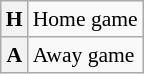<table class="wikitable plainrowheaders" style="font-size:90%;">
<tr>
<th scope=row><strong>H</strong></th>
<td>Home game</td>
</tr>
<tr>
<th scope=row><strong>A</strong></th>
<td>Away game</td>
</tr>
</table>
